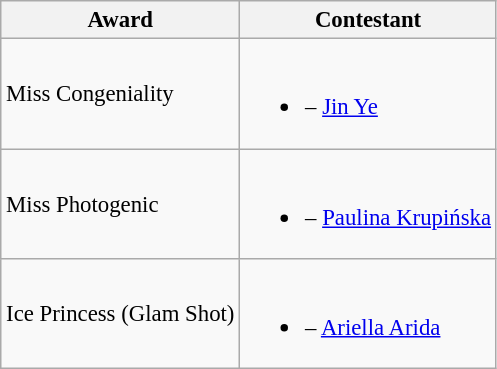<table class="wikitable sortable" style="font-size:95%;">
<tr>
<th>Award</th>
<th>Contestant</th>
</tr>
<tr>
<td>Miss Congeniality</td>
<td><br><ul><li> – <a href='#'>Jin Ye</a></li></ul></td>
</tr>
<tr>
<td>Miss Photogenic</td>
<td><br><ul><li> – <a href='#'>Paulina Krupińska</a></li></ul></td>
</tr>
<tr>
<td>Ice Princess (Glam Shot)</td>
<td><br><ul><li> – <a href='#'>Ariella Arida</a></li></ul></td>
</tr>
</table>
